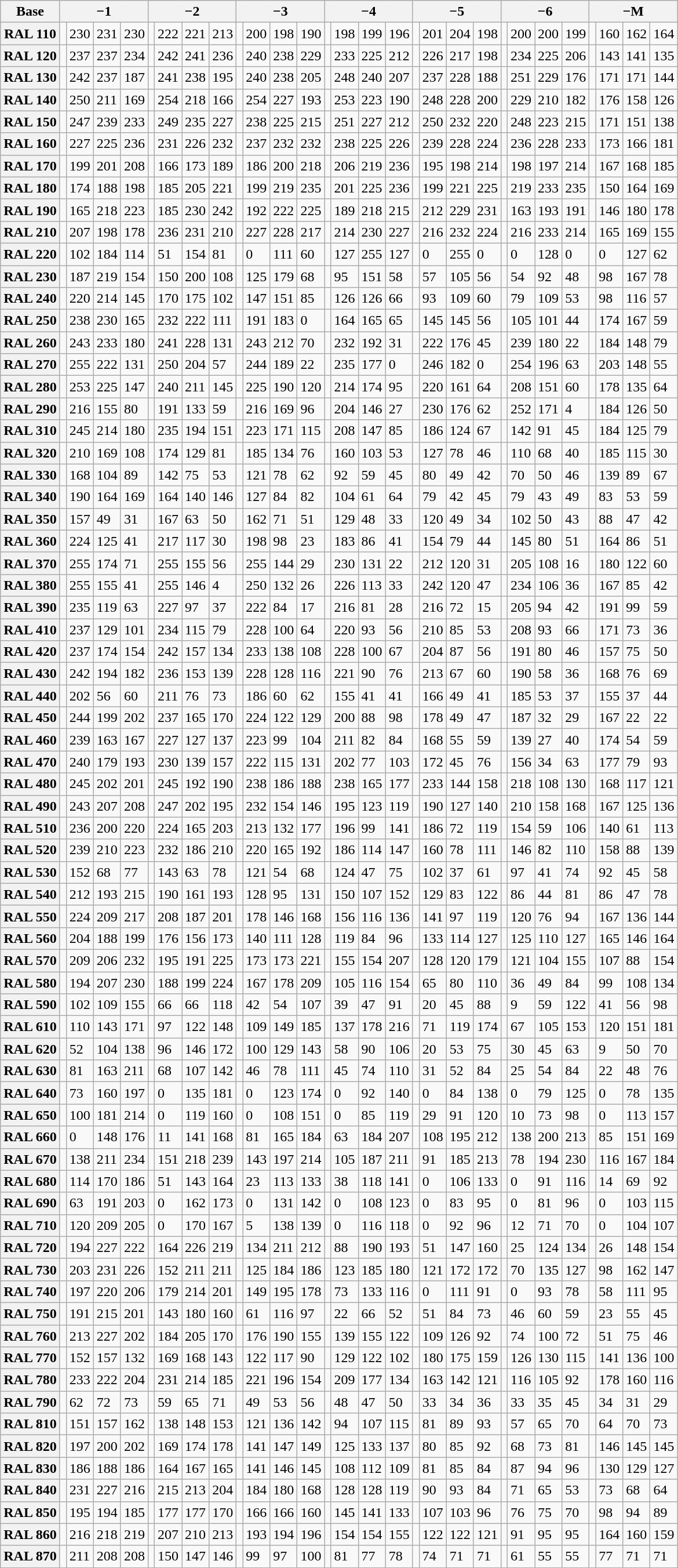<table class="wikitable sortable">
<tr>
<th>Base</th>
<th colspan=4>−1</th>
<th colspan=4>−2</th>
<th colspan=4>−3</th>
<th colspan=4>−4</th>
<th colspan=4>−5</th>
<th colspan=4>−6</th>
<th colspan=4 title="metallic effect">−M</th>
</tr>
<tr>
<th>RAL 110</th>
<td></td>
<td>230</td>
<td>231</td>
<td>230</td>
<td></td>
<td>222</td>
<td>221</td>
<td>213</td>
<td></td>
<td>200</td>
<td>198</td>
<td>190</td>
<td></td>
<td>198</td>
<td>199</td>
<td>196</td>
<td></td>
<td>201</td>
<td>204</td>
<td>198</td>
<td></td>
<td>200</td>
<td>200</td>
<td>199</td>
<td></td>
<td>160</td>
<td>162</td>
<td>164</td>
</tr>
<tr>
<th>RAL 120</th>
<td></td>
<td>237</td>
<td>237</td>
<td>234</td>
<td></td>
<td>242</td>
<td>241</td>
<td>236</td>
<td></td>
<td>240</td>
<td>238</td>
<td>229</td>
<td></td>
<td>233</td>
<td>225</td>
<td>212</td>
<td></td>
<td>226</td>
<td>217</td>
<td>198</td>
<td></td>
<td>234</td>
<td>225</td>
<td>206</td>
<td></td>
<td>143</td>
<td>141</td>
<td>135</td>
</tr>
<tr>
<th>RAL 130</th>
<td></td>
<td>242</td>
<td>237</td>
<td>187</td>
<td></td>
<td>241</td>
<td>238</td>
<td>195</td>
<td></td>
<td>240</td>
<td>238</td>
<td>205</td>
<td></td>
<td>248</td>
<td>240</td>
<td>207</td>
<td></td>
<td>237</td>
<td>228</td>
<td>188</td>
<td></td>
<td>251</td>
<td>229</td>
<td>176</td>
<td></td>
<td>171</td>
<td>171</td>
<td>144</td>
</tr>
<tr>
<th>RAL 140</th>
<td></td>
<td>250</td>
<td>211</td>
<td>169</td>
<td></td>
<td>254</td>
<td>218</td>
<td>166</td>
<td></td>
<td>254</td>
<td>227</td>
<td>193</td>
<td></td>
<td>253</td>
<td>223</td>
<td>190</td>
<td></td>
<td>248</td>
<td>228</td>
<td>200</td>
<td></td>
<td>229</td>
<td>210</td>
<td>182</td>
<td></td>
<td>176</td>
<td>158</td>
<td>126</td>
</tr>
<tr>
<th>RAL 150</th>
<td></td>
<td>247</td>
<td>239</td>
<td>233</td>
<td></td>
<td>249</td>
<td>235</td>
<td>227</td>
<td></td>
<td>238</td>
<td>225</td>
<td>215</td>
<td></td>
<td>251</td>
<td>227</td>
<td>212</td>
<td></td>
<td>250</td>
<td>232</td>
<td>220</td>
<td></td>
<td>248</td>
<td>223</td>
<td>215</td>
<td></td>
<td>171</td>
<td>151</td>
<td>138</td>
</tr>
<tr>
<th>RAL 160</th>
<td></td>
<td>227</td>
<td>225</td>
<td>236</td>
<td></td>
<td>231</td>
<td>226</td>
<td>232</td>
<td></td>
<td>237</td>
<td>232</td>
<td>232</td>
<td></td>
<td>238</td>
<td>225</td>
<td>226</td>
<td></td>
<td>239</td>
<td>228</td>
<td>224</td>
<td></td>
<td>236</td>
<td>228</td>
<td>233</td>
<td></td>
<td>173</td>
<td>166</td>
<td>181</td>
</tr>
<tr>
<th>RAL 170</th>
<td></td>
<td>199</td>
<td>201</td>
<td>208</td>
<td></td>
<td>166</td>
<td>173</td>
<td>189</td>
<td></td>
<td>186</td>
<td>200</td>
<td>218</td>
<td></td>
<td>206</td>
<td>219</td>
<td>236</td>
<td></td>
<td>195</td>
<td>198</td>
<td>214</td>
<td></td>
<td>198</td>
<td>197</td>
<td>214</td>
<td></td>
<td>167</td>
<td>168</td>
<td>185</td>
</tr>
<tr>
<th>RAL 180</th>
<td></td>
<td>174</td>
<td>188</td>
<td>198</td>
<td></td>
<td>185</td>
<td>205</td>
<td>221</td>
<td></td>
<td>199</td>
<td>219</td>
<td>235</td>
<td></td>
<td>201</td>
<td>225</td>
<td>236</td>
<td></td>
<td>199</td>
<td>221</td>
<td>225</td>
<td></td>
<td>219</td>
<td>233</td>
<td>235</td>
<td></td>
<td>150</td>
<td>164</td>
<td>169</td>
</tr>
<tr>
<th>RAL 190</th>
<td></td>
<td>165</td>
<td>218</td>
<td>223</td>
<td></td>
<td>185</td>
<td>230</td>
<td>242</td>
<td></td>
<td>192</td>
<td>222</td>
<td>225</td>
<td></td>
<td>189</td>
<td>218</td>
<td>215</td>
<td></td>
<td>212</td>
<td>229</td>
<td>231</td>
<td></td>
<td>163</td>
<td>193</td>
<td>191</td>
<td></td>
<td>146</td>
<td>180</td>
<td>178</td>
</tr>
<tr>
<th>RAL 210</th>
<td></td>
<td>207</td>
<td>198</td>
<td>178</td>
<td></td>
<td>236</td>
<td>231</td>
<td>210</td>
<td></td>
<td>227</td>
<td>228</td>
<td>217</td>
<td></td>
<td>214</td>
<td>230</td>
<td>227</td>
<td></td>
<td>216</td>
<td>232</td>
<td>224</td>
<td></td>
<td>216</td>
<td>233</td>
<td>214</td>
<td></td>
<td>165</td>
<td>169</td>
<td>155</td>
</tr>
<tr>
<th>RAL 220</th>
<td></td>
<td>102</td>
<td>184</td>
<td>114</td>
<td></td>
<td>51</td>
<td>154</td>
<td>81</td>
<td></td>
<td>0</td>
<td>111</td>
<td>60</td>
<td></td>
<td>127</td>
<td>255</td>
<td>127</td>
<td></td>
<td>0</td>
<td>255</td>
<td>0</td>
<td></td>
<td>0</td>
<td>128</td>
<td>0</td>
<td></td>
<td>0</td>
<td>127</td>
<td>62</td>
</tr>
<tr>
<th>RAL 230</th>
<td></td>
<td>187</td>
<td>219</td>
<td>154</td>
<td></td>
<td>150</td>
<td>200</td>
<td>108</td>
<td></td>
<td>125</td>
<td>179</td>
<td>68</td>
<td></td>
<td>95</td>
<td>151</td>
<td>58</td>
<td></td>
<td>57</td>
<td>105</td>
<td>56</td>
<td></td>
<td>54</td>
<td>92</td>
<td>48</td>
<td></td>
<td>98</td>
<td>167</td>
<td>78</td>
</tr>
<tr>
<th>RAL 240</th>
<td></td>
<td>220</td>
<td>214</td>
<td>145</td>
<td></td>
<td>170</td>
<td>175</td>
<td>102</td>
<td></td>
<td>147</td>
<td>151</td>
<td>85</td>
<td></td>
<td>126</td>
<td>126</td>
<td>66</td>
<td></td>
<td>93</td>
<td>109</td>
<td>60</td>
<td></td>
<td>79</td>
<td>109</td>
<td>53</td>
<td></td>
<td>98</td>
<td>116</td>
<td>57</td>
</tr>
<tr>
<th>RAL 250</th>
<td></td>
<td>238</td>
<td>230</td>
<td>165</td>
<td></td>
<td>232</td>
<td>222</td>
<td>111</td>
<td></td>
<td>191</td>
<td>183</td>
<td>0</td>
<td></td>
<td>164</td>
<td>165</td>
<td>65</td>
<td></td>
<td>145</td>
<td>145</td>
<td>56</td>
<td></td>
<td>105</td>
<td>101</td>
<td>44</td>
<td></td>
<td>174</td>
<td>167</td>
<td>59</td>
</tr>
<tr>
<th>RAL 260</th>
<td></td>
<td>243</td>
<td>233</td>
<td>180</td>
<td></td>
<td>241</td>
<td>228</td>
<td>131</td>
<td></td>
<td>243</td>
<td>212</td>
<td>70</td>
<td></td>
<td>232</td>
<td>192</td>
<td>31</td>
<td></td>
<td>222</td>
<td>176</td>
<td>45</td>
<td></td>
<td>239</td>
<td>180</td>
<td>22</td>
<td></td>
<td>184</td>
<td>148</td>
<td>79</td>
</tr>
<tr>
<th>RAL 270</th>
<td></td>
<td>255</td>
<td>222</td>
<td>131</td>
<td></td>
<td>250</td>
<td>204</td>
<td>57</td>
<td></td>
<td>244</td>
<td>189</td>
<td>22</td>
<td></td>
<td>235</td>
<td>177</td>
<td>0</td>
<td></td>
<td>246</td>
<td>182</td>
<td>0</td>
<td></td>
<td>254</td>
<td>196</td>
<td>63</td>
<td></td>
<td>203</td>
<td>148</td>
<td>55</td>
</tr>
<tr>
<th>RAL 280</th>
<td></td>
<td>253</td>
<td>225</td>
<td>147</td>
<td></td>
<td>240</td>
<td>211</td>
<td>145</td>
<td></td>
<td>225</td>
<td>190</td>
<td>120</td>
<td></td>
<td>214</td>
<td>174</td>
<td>95</td>
<td></td>
<td>220</td>
<td>161</td>
<td>64</td>
<td></td>
<td>208</td>
<td>151</td>
<td>60</td>
<td></td>
<td>178</td>
<td>135</td>
<td>64</td>
</tr>
<tr>
<th>RAL 290</th>
<td></td>
<td>216</td>
<td>155</td>
<td>80</td>
<td></td>
<td>191</td>
<td>133</td>
<td>59</td>
<td></td>
<td>216</td>
<td>169</td>
<td>96</td>
<td></td>
<td>204</td>
<td>146</td>
<td>27</td>
<td></td>
<td>230</td>
<td>176</td>
<td>62</td>
<td></td>
<td>252</td>
<td>171</td>
<td>4</td>
<td></td>
<td>184</td>
<td>126</td>
<td>50</td>
</tr>
<tr>
<th>RAL 310</th>
<td></td>
<td>245</td>
<td>214</td>
<td>180</td>
<td></td>
<td>235</td>
<td>194</td>
<td>151</td>
<td></td>
<td>223</td>
<td>171</td>
<td>115</td>
<td></td>
<td>208</td>
<td>147</td>
<td>85</td>
<td></td>
<td>186</td>
<td>124</td>
<td>67</td>
<td></td>
<td>142</td>
<td>91</td>
<td>45</td>
<td></td>
<td>184</td>
<td>125</td>
<td>79</td>
</tr>
<tr>
<th>RAL 320</th>
<td></td>
<td>210</td>
<td>169</td>
<td>108</td>
<td></td>
<td>174</td>
<td>129</td>
<td>81</td>
<td></td>
<td>185</td>
<td>134</td>
<td>76</td>
<td></td>
<td>160</td>
<td>103</td>
<td>53</td>
<td></td>
<td>127</td>
<td>78</td>
<td>46</td>
<td></td>
<td>110</td>
<td>68</td>
<td>40</td>
<td></td>
<td>185</td>
<td>115</td>
<td>30</td>
</tr>
<tr>
<th>RAL 330</th>
<td></td>
<td>168</td>
<td>104</td>
<td>89</td>
<td></td>
<td>142</td>
<td>75</td>
<td>53</td>
<td></td>
<td>121</td>
<td>78</td>
<td>62</td>
<td></td>
<td>92</td>
<td>59</td>
<td>45</td>
<td></td>
<td>80</td>
<td>49</td>
<td>42</td>
<td></td>
<td>70</td>
<td>50</td>
<td>46</td>
<td></td>
<td>139</td>
<td>89</td>
<td>67</td>
</tr>
<tr>
<th>RAL 340</th>
<td></td>
<td>190</td>
<td>164</td>
<td>169</td>
<td></td>
<td>164</td>
<td>140</td>
<td>146</td>
<td></td>
<td>127</td>
<td>84</td>
<td>82</td>
<td></td>
<td>104</td>
<td>61</td>
<td>64</td>
<td></td>
<td>79</td>
<td>42</td>
<td>45</td>
<td></td>
<td>79</td>
<td>43</td>
<td>49</td>
<td></td>
<td>83</td>
<td>53</td>
<td>59</td>
</tr>
<tr>
<th>RAL 350</th>
<td></td>
<td>157</td>
<td>49</td>
<td>31</td>
<td></td>
<td>167</td>
<td>63</td>
<td>50</td>
<td></td>
<td>162</td>
<td>71</td>
<td>51</td>
<td></td>
<td>129</td>
<td>48</td>
<td>33</td>
<td></td>
<td>120</td>
<td>49</td>
<td>34</td>
<td></td>
<td>102</td>
<td>50</td>
<td>43</td>
<td></td>
<td>88</td>
<td>47</td>
<td>42</td>
</tr>
<tr>
<th>RAL 360</th>
<td></td>
<td>224</td>
<td>125</td>
<td>41</td>
<td></td>
<td>217</td>
<td>117</td>
<td>30</td>
<td></td>
<td>198</td>
<td>98</td>
<td>23</td>
<td></td>
<td>183</td>
<td>86</td>
<td>41</td>
<td></td>
<td>154</td>
<td>79</td>
<td>44</td>
<td></td>
<td>145</td>
<td>80</td>
<td>51</td>
<td></td>
<td>164</td>
<td>86</td>
<td>51</td>
</tr>
<tr>
<th>RAL 370</th>
<td></td>
<td>255</td>
<td>174</td>
<td>71</td>
<td></td>
<td>255</td>
<td>155</td>
<td>56</td>
<td></td>
<td>255</td>
<td>144</td>
<td>29</td>
<td></td>
<td>230</td>
<td>131</td>
<td>22</td>
<td></td>
<td>212</td>
<td>120</td>
<td>31</td>
<td></td>
<td>205</td>
<td>108</td>
<td>16</td>
<td></td>
<td>180</td>
<td>122</td>
<td>60</td>
</tr>
<tr>
<th>RAL 380</th>
<td></td>
<td>255</td>
<td>155</td>
<td>41</td>
<td></td>
<td>255</td>
<td>146</td>
<td>4</td>
<td></td>
<td>250</td>
<td>132</td>
<td>26</td>
<td></td>
<td>226</td>
<td>113</td>
<td>33</td>
<td></td>
<td>242</td>
<td>120</td>
<td>47</td>
<td></td>
<td>234</td>
<td>106</td>
<td>36</td>
<td></td>
<td>167</td>
<td>85</td>
<td>42</td>
</tr>
<tr>
<th>RAL 390</th>
<td></td>
<td>235</td>
<td>119</td>
<td>63</td>
<td></td>
<td>227</td>
<td>97</td>
<td>37</td>
<td></td>
<td>222</td>
<td>84</td>
<td>17</td>
<td></td>
<td>216</td>
<td>81</td>
<td>28</td>
<td></td>
<td>216</td>
<td>72</td>
<td>15</td>
<td></td>
<td>205</td>
<td>94</td>
<td>42</td>
<td></td>
<td>191</td>
<td>99</td>
<td>59</td>
</tr>
<tr>
<th>RAL 410</th>
<td></td>
<td>237</td>
<td>129</td>
<td>101</td>
<td></td>
<td>234</td>
<td>115</td>
<td>79</td>
<td></td>
<td>228</td>
<td>100</td>
<td>64</td>
<td></td>
<td>220</td>
<td>93</td>
<td>56</td>
<td></td>
<td>210</td>
<td>85</td>
<td>53</td>
<td></td>
<td>208</td>
<td>93</td>
<td>66</td>
<td></td>
<td>171</td>
<td>73</td>
<td>36</td>
</tr>
<tr>
<th>RAL 420</th>
<td></td>
<td>237</td>
<td>174</td>
<td>154</td>
<td></td>
<td>242</td>
<td>157</td>
<td>134</td>
<td></td>
<td>233</td>
<td>138</td>
<td>108</td>
<td></td>
<td>228</td>
<td>100</td>
<td>67</td>
<td></td>
<td>204</td>
<td>87</td>
<td>56</td>
<td></td>
<td>191</td>
<td>80</td>
<td>46</td>
<td></td>
<td>157</td>
<td>75</td>
<td>50</td>
</tr>
<tr>
<th>RAL 430</th>
<td></td>
<td>242</td>
<td>194</td>
<td>182</td>
<td></td>
<td>236</td>
<td>153</td>
<td>139</td>
<td></td>
<td>228</td>
<td>128</td>
<td>116</td>
<td></td>
<td>221</td>
<td>90</td>
<td>76</td>
<td></td>
<td>213</td>
<td>67</td>
<td>60</td>
<td></td>
<td>190</td>
<td>58</td>
<td>36</td>
<td></td>
<td>168</td>
<td>76</td>
<td>69</td>
</tr>
<tr>
<th>RAL 440</th>
<td></td>
<td>202</td>
<td>56</td>
<td>60</td>
<td></td>
<td>211</td>
<td>76</td>
<td>73</td>
<td></td>
<td>186</td>
<td>60</td>
<td>62</td>
<td></td>
<td>155</td>
<td>41</td>
<td>41</td>
<td></td>
<td>166</td>
<td>49</td>
<td>41</td>
<td></td>
<td>185</td>
<td>53</td>
<td>37</td>
<td></td>
<td>155</td>
<td>37</td>
<td>44</td>
</tr>
<tr>
<th>RAL 450</th>
<td></td>
<td>244</td>
<td>199</td>
<td>202</td>
<td></td>
<td>237</td>
<td>165</td>
<td>170</td>
<td></td>
<td>224</td>
<td>122</td>
<td>129</td>
<td></td>
<td>200</td>
<td>88</td>
<td>98</td>
<td></td>
<td>178</td>
<td>49</td>
<td>47</td>
<td></td>
<td>187</td>
<td>32</td>
<td>29</td>
<td></td>
<td>167</td>
<td>22</td>
<td>22</td>
</tr>
<tr>
<th>RAL 460</th>
<td></td>
<td>239</td>
<td>163</td>
<td>167</td>
<td></td>
<td>227</td>
<td>127</td>
<td>137</td>
<td></td>
<td>223</td>
<td>99</td>
<td>104</td>
<td></td>
<td>211</td>
<td>82</td>
<td>84</td>
<td></td>
<td>168</td>
<td>55</td>
<td>59</td>
<td></td>
<td>139</td>
<td>27</td>
<td>40</td>
<td></td>
<td>174</td>
<td>54</td>
<td>59</td>
</tr>
<tr>
<th>RAL 470</th>
<td></td>
<td>240</td>
<td>179</td>
<td>193</td>
<td></td>
<td>230</td>
<td>139</td>
<td>157</td>
<td></td>
<td>222</td>
<td>115</td>
<td>131</td>
<td></td>
<td>202</td>
<td>77</td>
<td>103</td>
<td></td>
<td>172</td>
<td>45</td>
<td>76</td>
<td></td>
<td>156</td>
<td>34</td>
<td>63</td>
<td></td>
<td>177</td>
<td>79</td>
<td>93</td>
</tr>
<tr>
<th>RAL 480</th>
<td></td>
<td>245</td>
<td>202</td>
<td>201</td>
<td></td>
<td>245</td>
<td>192</td>
<td>190</td>
<td></td>
<td>238</td>
<td>186</td>
<td>188</td>
<td></td>
<td>238</td>
<td>165</td>
<td>177</td>
<td></td>
<td>233</td>
<td>144</td>
<td>158</td>
<td></td>
<td>218</td>
<td>108</td>
<td>130</td>
<td></td>
<td>168</td>
<td>117</td>
<td>121</td>
</tr>
<tr>
<th>RAL 490</th>
<td></td>
<td>243</td>
<td>207</td>
<td>208</td>
<td></td>
<td>247</td>
<td>202</td>
<td>195</td>
<td></td>
<td>232</td>
<td>154</td>
<td>146</td>
<td></td>
<td>195</td>
<td>123</td>
<td>119</td>
<td></td>
<td>190</td>
<td>127</td>
<td>140</td>
<td></td>
<td>210</td>
<td>158</td>
<td>168</td>
<td></td>
<td>167</td>
<td>125</td>
<td>136</td>
</tr>
<tr>
<th>RAL 510</th>
<td></td>
<td>236</td>
<td>200</td>
<td>220</td>
<td></td>
<td>224</td>
<td>165</td>
<td>203</td>
<td></td>
<td>213</td>
<td>132</td>
<td>177</td>
<td></td>
<td>196</td>
<td>99</td>
<td>141</td>
<td></td>
<td>186</td>
<td>72</td>
<td>119</td>
<td></td>
<td>154</td>
<td>59</td>
<td>106</td>
<td></td>
<td>140</td>
<td>61</td>
<td>113</td>
</tr>
<tr>
<th>RAL 520</th>
<td></td>
<td>239</td>
<td>210</td>
<td>223</td>
<td></td>
<td>232</td>
<td>186</td>
<td>210</td>
<td></td>
<td>220</td>
<td>165</td>
<td>192</td>
<td></td>
<td>186</td>
<td>114</td>
<td>147</td>
<td></td>
<td>160</td>
<td>78</td>
<td>111</td>
<td></td>
<td>146</td>
<td>82</td>
<td>110</td>
<td></td>
<td>158</td>
<td>88</td>
<td>139</td>
</tr>
<tr>
<th>RAL 530</th>
<td></td>
<td>152</td>
<td>68</td>
<td>77</td>
<td></td>
<td>143</td>
<td>63</td>
<td>78</td>
<td></td>
<td>121</td>
<td>54</td>
<td>68</td>
<td></td>
<td>124</td>
<td>47</td>
<td>75</td>
<td></td>
<td>102</td>
<td>37</td>
<td>61</td>
<td></td>
<td>97</td>
<td>41</td>
<td>74</td>
<td></td>
<td>92</td>
<td>45</td>
<td>58</td>
</tr>
<tr>
<th>RAL 540</th>
<td></td>
<td>212</td>
<td>193</td>
<td>215</td>
<td></td>
<td>190</td>
<td>161</td>
<td>193</td>
<td></td>
<td>128</td>
<td>95</td>
<td>131</td>
<td></td>
<td>150</td>
<td>107</td>
<td>152</td>
<td></td>
<td>129</td>
<td>83</td>
<td>122</td>
<td></td>
<td>86</td>
<td>44</td>
<td>81</td>
<td></td>
<td>86</td>
<td>47</td>
<td>78</td>
</tr>
<tr>
<th>RAL 550</th>
<td></td>
<td>224</td>
<td>209</td>
<td>217</td>
<td></td>
<td>208</td>
<td>187</td>
<td>201</td>
<td></td>
<td>178</td>
<td>146</td>
<td>168</td>
<td></td>
<td>156</td>
<td>116</td>
<td>136</td>
<td></td>
<td>141</td>
<td>97</td>
<td>119</td>
<td></td>
<td>120</td>
<td>76</td>
<td>94</td>
<td></td>
<td>167</td>
<td>136</td>
<td>144</td>
</tr>
<tr>
<th>RAL 560</th>
<td></td>
<td>204</td>
<td>188</td>
<td>199</td>
<td></td>
<td>176</td>
<td>156</td>
<td>173</td>
<td></td>
<td>140</td>
<td>111</td>
<td>128</td>
<td></td>
<td>119</td>
<td>84</td>
<td>96</td>
<td></td>
<td>133</td>
<td>114</td>
<td>127</td>
<td></td>
<td>125</td>
<td>110</td>
<td>127</td>
<td></td>
<td>165</td>
<td>146</td>
<td>164</td>
</tr>
<tr>
<th>RAL 570</th>
<td></td>
<td>209</td>
<td>206</td>
<td>232</td>
<td></td>
<td>195</td>
<td>191</td>
<td>225</td>
<td></td>
<td>173</td>
<td>173</td>
<td>221</td>
<td></td>
<td>155</td>
<td>154</td>
<td>207</td>
<td></td>
<td>128</td>
<td>120</td>
<td>179</td>
<td></td>
<td>121</td>
<td>104</td>
<td>155</td>
<td></td>
<td>107</td>
<td>88</td>
<td>154</td>
</tr>
<tr>
<th>RAL 580</th>
<td></td>
<td>194</td>
<td>207</td>
<td>230</td>
<td></td>
<td>188</td>
<td>199</td>
<td>224</td>
<td></td>
<td>167</td>
<td>178</td>
<td>209</td>
<td></td>
<td>105</td>
<td>116</td>
<td>154</td>
<td></td>
<td>65</td>
<td>80</td>
<td>110</td>
<td></td>
<td>36</td>
<td>49</td>
<td>84</td>
<td></td>
<td>99</td>
<td>108</td>
<td>134</td>
</tr>
<tr>
<th>RAL 590</th>
<td></td>
<td>102</td>
<td>109</td>
<td>155</td>
<td></td>
<td>66</td>
<td>66</td>
<td>118</td>
<td></td>
<td>42</td>
<td>54</td>
<td>107</td>
<td></td>
<td>39</td>
<td>47</td>
<td>91</td>
<td></td>
<td>20</td>
<td>45</td>
<td>88</td>
<td></td>
<td>9</td>
<td>59</td>
<td>122</td>
<td></td>
<td>41</td>
<td>56</td>
<td>98</td>
</tr>
<tr>
<th>RAL 610</th>
<td></td>
<td>110</td>
<td>143</td>
<td>171</td>
<td></td>
<td>97</td>
<td>122</td>
<td>148</td>
<td></td>
<td>109</td>
<td>149</td>
<td>185</td>
<td></td>
<td>137</td>
<td>178</td>
<td>216</td>
<td></td>
<td>71</td>
<td>119</td>
<td>174</td>
<td></td>
<td>67</td>
<td>105</td>
<td>153</td>
<td></td>
<td>120</td>
<td>151</td>
<td>181</td>
</tr>
<tr>
<th>RAL 620</th>
<td></td>
<td>52</td>
<td>104</td>
<td>138</td>
<td></td>
<td>96</td>
<td>146</td>
<td>172</td>
<td></td>
<td>100</td>
<td>129</td>
<td>143</td>
<td></td>
<td>58</td>
<td>90</td>
<td>106</td>
<td></td>
<td>20</td>
<td>53</td>
<td>75</td>
<td></td>
<td>30</td>
<td>45</td>
<td>63</td>
<td></td>
<td>9</td>
<td>50</td>
<td>70</td>
</tr>
<tr>
<th>RAL 630</th>
<td></td>
<td>81</td>
<td>163</td>
<td>211</td>
<td></td>
<td>68</td>
<td>107</td>
<td>142</td>
<td></td>
<td>46</td>
<td>78</td>
<td>111</td>
<td></td>
<td>45</td>
<td>74</td>
<td>110</td>
<td></td>
<td>31</td>
<td>52</td>
<td>84</td>
<td></td>
<td>25</td>
<td>54</td>
<td>84</td>
<td></td>
<td>22</td>
<td>48</td>
<td>76</td>
</tr>
<tr>
<th>RAL 640</th>
<td></td>
<td>73</td>
<td>160</td>
<td>197</td>
<td></td>
<td>0</td>
<td>135</td>
<td>181</td>
<td></td>
<td>0</td>
<td>123</td>
<td>174</td>
<td></td>
<td>0</td>
<td>92</td>
<td>140</td>
<td></td>
<td>0</td>
<td>84</td>
<td>138</td>
<td></td>
<td>0</td>
<td>79</td>
<td>125</td>
<td></td>
<td>0</td>
<td>78</td>
<td>135</td>
</tr>
<tr>
<th>RAL 650</th>
<td></td>
<td>100</td>
<td>181</td>
<td>214</td>
<td></td>
<td>0</td>
<td>119</td>
<td>160</td>
<td></td>
<td>0</td>
<td>108</td>
<td>151</td>
<td></td>
<td>0</td>
<td>85</td>
<td>119</td>
<td></td>
<td>29</td>
<td>91</td>
<td>120</td>
<td></td>
<td>10</td>
<td>73</td>
<td>98</td>
<td></td>
<td>0</td>
<td>113</td>
<td>157</td>
</tr>
<tr>
<th>RAL 660</th>
<td></td>
<td>0</td>
<td>148</td>
<td>176</td>
<td></td>
<td>11</td>
<td>141</td>
<td>168</td>
<td></td>
<td>81</td>
<td>165</td>
<td>184</td>
<td></td>
<td>63</td>
<td>184</td>
<td>207</td>
<td></td>
<td>108</td>
<td>195</td>
<td>212</td>
<td></td>
<td>138</td>
<td>200</td>
<td>213</td>
<td></td>
<td>85</td>
<td>151</td>
<td>169</td>
</tr>
<tr>
<th>RAL 670</th>
<td></td>
<td>138</td>
<td>211</td>
<td>234</td>
<td></td>
<td>151</td>
<td>218</td>
<td>239</td>
<td></td>
<td>143</td>
<td>197</td>
<td>214</td>
<td></td>
<td>105</td>
<td>187</td>
<td>211</td>
<td></td>
<td>91</td>
<td>185</td>
<td>213</td>
<td></td>
<td>78</td>
<td>194</td>
<td>230</td>
<td></td>
<td>116</td>
<td>167</td>
<td>184</td>
</tr>
<tr>
<th>RAL 680</th>
<td></td>
<td>114</td>
<td>170</td>
<td>186</td>
<td></td>
<td>51</td>
<td>143</td>
<td>164</td>
<td></td>
<td>23</td>
<td>113</td>
<td>133</td>
<td></td>
<td>38</td>
<td>118</td>
<td>141</td>
<td></td>
<td>0</td>
<td>106</td>
<td>133</td>
<td></td>
<td>0</td>
<td>91</td>
<td>116</td>
<td></td>
<td>14</td>
<td>69</td>
<td>92</td>
</tr>
<tr>
<th>RAL 690</th>
<td></td>
<td>63</td>
<td>191</td>
<td>203</td>
<td></td>
<td>0</td>
<td>162</td>
<td>173</td>
<td></td>
<td>0</td>
<td>131</td>
<td>142</td>
<td></td>
<td>0</td>
<td>108</td>
<td>123</td>
<td></td>
<td>0</td>
<td>83</td>
<td>95</td>
<td></td>
<td>0</td>
<td>81</td>
<td>96</td>
<td></td>
<td>0</td>
<td>103</td>
<td>115</td>
</tr>
<tr>
<th>RAL 710</th>
<td></td>
<td>120</td>
<td>209</td>
<td>205</td>
<td></td>
<td>0</td>
<td>170</td>
<td>167</td>
<td></td>
<td>5</td>
<td>138</td>
<td>139</td>
<td></td>
<td>0</td>
<td>116</td>
<td>118</td>
<td></td>
<td>0</td>
<td>92</td>
<td>96</td>
<td></td>
<td>12</td>
<td>71</td>
<td>70</td>
<td></td>
<td>0</td>
<td>104</td>
<td>107</td>
</tr>
<tr>
<th>RAL 720</th>
<td></td>
<td>194</td>
<td>227</td>
<td>222</td>
<td></td>
<td>164</td>
<td>226</td>
<td>219</td>
<td></td>
<td>134</td>
<td>211</td>
<td>212</td>
<td></td>
<td>88</td>
<td>190</td>
<td>193</td>
<td></td>
<td>51</td>
<td>147</td>
<td>160</td>
<td></td>
<td>25</td>
<td>124</td>
<td>134</td>
<td></td>
<td>26</td>
<td>148</td>
<td>154</td>
</tr>
<tr>
<th>RAL 730</th>
<td></td>
<td>203</td>
<td>231</td>
<td>226</td>
<td></td>
<td>152</td>
<td>211</td>
<td>211</td>
<td></td>
<td>125</td>
<td>184</td>
<td>186</td>
<td></td>
<td>123</td>
<td>185</td>
<td>180</td>
<td></td>
<td>121</td>
<td>172</td>
<td>172</td>
<td></td>
<td>70</td>
<td>135</td>
<td>127</td>
<td></td>
<td>98</td>
<td>162</td>
<td>147</td>
</tr>
<tr>
<th>RAL 740</th>
<td></td>
<td>197</td>
<td>220</td>
<td>206</td>
<td></td>
<td>179</td>
<td>214</td>
<td>201</td>
<td></td>
<td>149</td>
<td>195</td>
<td>178</td>
<td></td>
<td>73</td>
<td>133</td>
<td>116</td>
<td></td>
<td>0</td>
<td>111</td>
<td>91</td>
<td></td>
<td>0</td>
<td>93</td>
<td>78</td>
<td></td>
<td>58</td>
<td>111</td>
<td>95</td>
</tr>
<tr>
<th>RAL 750</th>
<td></td>
<td>191</td>
<td>215</td>
<td>201</td>
<td></td>
<td>143</td>
<td>180</td>
<td>160</td>
<td></td>
<td>61</td>
<td>116</td>
<td>97</td>
<td></td>
<td>22</td>
<td>66</td>
<td>52</td>
<td></td>
<td>51</td>
<td>84</td>
<td>73</td>
<td></td>
<td>46</td>
<td>60</td>
<td>59</td>
<td></td>
<td>23</td>
<td>55</td>
<td>45</td>
</tr>
<tr>
<th>RAL 760</th>
<td></td>
<td>213</td>
<td>227</td>
<td>202</td>
<td></td>
<td>184</td>
<td>205</td>
<td>170</td>
<td></td>
<td>176</td>
<td>190</td>
<td>155</td>
<td></td>
<td>139</td>
<td>155</td>
<td>122</td>
<td></td>
<td>109</td>
<td>126</td>
<td>92</td>
<td></td>
<td>74</td>
<td>100</td>
<td>72</td>
<td></td>
<td>51</td>
<td>75</td>
<td>46</td>
</tr>
<tr>
<th>RAL 770</th>
<td></td>
<td>152</td>
<td>157</td>
<td>132</td>
<td></td>
<td>169</td>
<td>168</td>
<td>143</td>
<td></td>
<td>122</td>
<td>117</td>
<td>90</td>
<td></td>
<td>129</td>
<td>122</td>
<td>102</td>
<td></td>
<td>180</td>
<td>175</td>
<td>159</td>
<td></td>
<td>126</td>
<td>130</td>
<td>115</td>
<td></td>
<td>141</td>
<td>136</td>
<td>100</td>
</tr>
<tr>
<th>RAL 780</th>
<td></td>
<td>233</td>
<td>222</td>
<td>204</td>
<td></td>
<td>231</td>
<td>214</td>
<td>185</td>
<td></td>
<td>221</td>
<td>196</td>
<td>154</td>
<td></td>
<td>209</td>
<td>177</td>
<td>134</td>
<td></td>
<td>163</td>
<td>142</td>
<td>121</td>
<td></td>
<td>116</td>
<td>105</td>
<td>92</td>
<td></td>
<td>178</td>
<td>160</td>
<td>116</td>
</tr>
<tr>
<th>RAL 790</th>
<td></td>
<td>62</td>
<td>72</td>
<td>73</td>
<td></td>
<td>59</td>
<td>65</td>
<td>71</td>
<td></td>
<td>49</td>
<td>53</td>
<td>56</td>
<td></td>
<td>48</td>
<td>47</td>
<td>50</td>
<td></td>
<td>33</td>
<td>34</td>
<td>36</td>
<td></td>
<td>33</td>
<td>35</td>
<td>45</td>
<td></td>
<td>34</td>
<td>31</td>
<td>29</td>
</tr>
<tr>
<th>RAL 810</th>
<td></td>
<td>151</td>
<td>157</td>
<td>162</td>
<td></td>
<td>138</td>
<td>148</td>
<td>153</td>
<td></td>
<td>121</td>
<td>136</td>
<td>142</td>
<td></td>
<td>94</td>
<td>107</td>
<td>115</td>
<td></td>
<td>81</td>
<td>89</td>
<td>93</td>
<td></td>
<td>57</td>
<td>65</td>
<td>70</td>
<td></td>
<td>64</td>
<td>70</td>
<td>73</td>
</tr>
<tr>
<th>RAL 820</th>
<td></td>
<td>197</td>
<td>200</td>
<td>202</td>
<td></td>
<td>169</td>
<td>174</td>
<td>178</td>
<td></td>
<td>141</td>
<td>147</td>
<td>149</td>
<td></td>
<td>125</td>
<td>133</td>
<td>137</td>
<td></td>
<td>80</td>
<td>85</td>
<td>92</td>
<td></td>
<td>68</td>
<td>73</td>
<td>81</td>
<td></td>
<td>146</td>
<td>145</td>
<td>145</td>
</tr>
<tr>
<th>RAL 830</th>
<td></td>
<td>186</td>
<td>188</td>
<td>186</td>
<td></td>
<td>164</td>
<td>167</td>
<td>165</td>
<td></td>
<td>141</td>
<td>146</td>
<td>145</td>
<td></td>
<td>108</td>
<td>112</td>
<td>109</td>
<td></td>
<td>81</td>
<td>85</td>
<td>84</td>
<td></td>
<td>87</td>
<td>94</td>
<td>96</td>
<td></td>
<td>130</td>
<td>129</td>
<td>127</td>
</tr>
<tr>
<th>RAL 840</th>
<td></td>
<td>231</td>
<td>227</td>
<td>216</td>
<td></td>
<td>215</td>
<td>213</td>
<td>204</td>
<td></td>
<td>184</td>
<td>180</td>
<td>168</td>
<td></td>
<td>128</td>
<td>128</td>
<td>119</td>
<td></td>
<td>90</td>
<td>93</td>
<td>84</td>
<td></td>
<td>71</td>
<td>65</td>
<td>53</td>
<td></td>
<td>73</td>
<td>68</td>
<td>64</td>
</tr>
<tr>
<th>RAL 850</th>
<td></td>
<td>195</td>
<td>194</td>
<td>185</td>
<td></td>
<td>177</td>
<td>177</td>
<td>170</td>
<td></td>
<td>166</td>
<td>166</td>
<td>160</td>
<td></td>
<td>145</td>
<td>141</td>
<td>133</td>
<td></td>
<td>107</td>
<td>103</td>
<td>96</td>
<td></td>
<td>76</td>
<td>75</td>
<td>70</td>
<td></td>
<td>98</td>
<td>94</td>
<td>89</td>
</tr>
<tr>
<th>RAL 860</th>
<td></td>
<td>216</td>
<td>218</td>
<td>219</td>
<td></td>
<td>207</td>
<td>210</td>
<td>213</td>
<td></td>
<td>193</td>
<td>194</td>
<td>196</td>
<td></td>
<td>154</td>
<td>154</td>
<td>155</td>
<td></td>
<td>122</td>
<td>122</td>
<td>121</td>
<td></td>
<td>91</td>
<td>95</td>
<td>95</td>
<td></td>
<td>164</td>
<td>160</td>
<td>159</td>
</tr>
<tr>
<th>RAL 870</th>
<td></td>
<td>211</td>
<td>208</td>
<td>208</td>
<td></td>
<td>150</td>
<td>147</td>
<td>146</td>
<td></td>
<td>99</td>
<td>97</td>
<td>100</td>
<td></td>
<td>81</td>
<td>77</td>
<td>78</td>
<td></td>
<td>74</td>
<td>71</td>
<td>71</td>
<td></td>
<td>61</td>
<td>55</td>
<td>55</td>
<td></td>
<td>77</td>
<td>71</td>
<td>71</td>
</tr>
</table>
